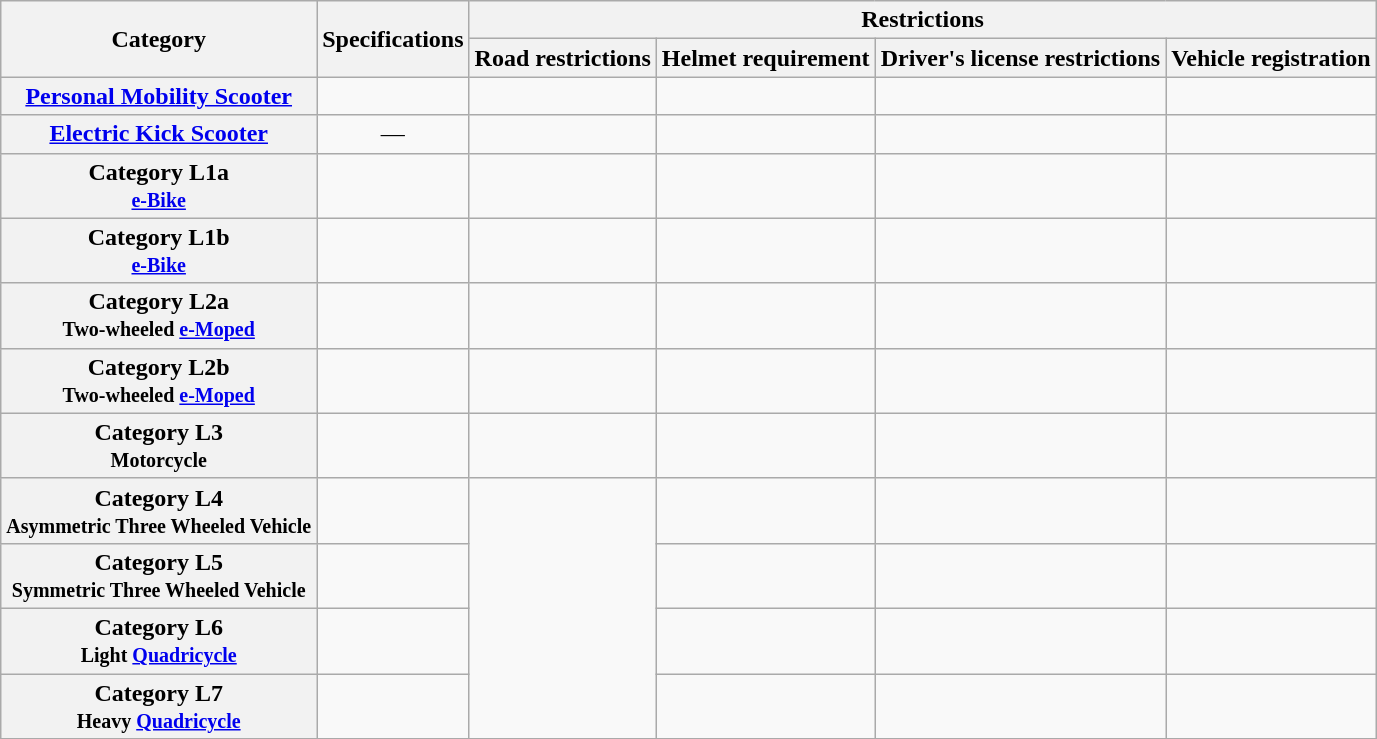<table class="wikitable collapsible collapsed" style="min-width:60%;">
<tr>
<th rowspan=2 style="min-width: 5em;">Category</th>
<th rowspan=2>Specifications</th>
<th colspan=4>Restrictions</th>
</tr>
<tr>
<th>Road restrictions</th>
<th>Helmet requirement</th>
<th>Driver's license restrictions</th>
<th>Vehicle registration</th>
</tr>
<tr>
<th><a href='#'>Personal Mobility Scooter</a></th>
<td></td>
<td></td>
<td></td>
<td></td>
<td></td>
</tr>
<tr>
<th><a href='#'>Electric Kick Scooter</a></th>
<td style="text-align:center">—</td>
<td></td>
<td></td>
<td></td>
<td></td>
</tr>
<tr>
<th>Category L1a<br><small><a href='#'>e-Bike</a></small></th>
<td></td>
<td></td>
<td></td>
<td></td>
<td></td>
</tr>
<tr>
<th>Category L1b<br><small><a href='#'>e-Bike</a></small></th>
<td></td>
<td></td>
<td></td>
<td></td>
<td></td>
</tr>
<tr>
<th>Category L2a<br><small>Two-wheeled <a href='#'>e-Moped</a></small></th>
<td></td>
<td></td>
<td></td>
<td></td>
<td></td>
</tr>
<tr>
<th>Category L2b<br><small>Two-wheeled <a href='#'>e-Moped</a></small></th>
<td></td>
<td></td>
<td></td>
<td></td>
<td></td>
</tr>
<tr>
<th>Category L3<br><small>Motorcycle</small></th>
<td></td>
<td></td>
<td></td>
<td></td>
<td></td>
</tr>
<tr>
<th>Category L4<br><small>Asymmetric Three Wheeled Vehicle</small></th>
<td></td>
<td rowspan=4></td>
<td></td>
<td></td>
<td></td>
</tr>
<tr>
<th>Category L5<br><small>Symmetric Three Wheeled Vehicle</small></th>
<td></td>
<td></td>
<td></td>
<td></td>
</tr>
<tr>
<th>Category L6<br><small>Light <a href='#'>Quadricycle</a></small></th>
<td></td>
<td></td>
<td></td>
<td></td>
</tr>
<tr>
<th>Category L7<br><small>Heavy <a href='#'>Quadricycle</a></small></th>
<td></td>
<td></td>
<td></td>
<td></td>
</tr>
</table>
